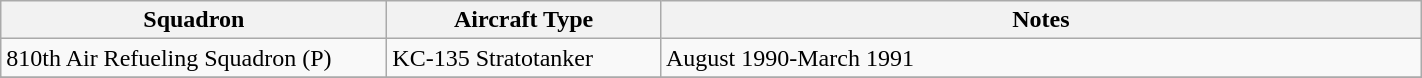<table class="wikitable">
<tr>
<th scope="col" width="250">Squadron</th>
<th scope="col" width="175">Aircraft Type</th>
<th scope="col" width="500">Notes</th>
</tr>
<tr valign="top">
<td>810th Air Refueling Squadron (P)</td>
<td>KC-135 Stratotanker</td>
<td>August 1990-March 1991</td>
</tr>
<tr>
</tr>
<tr>
</tr>
</table>
